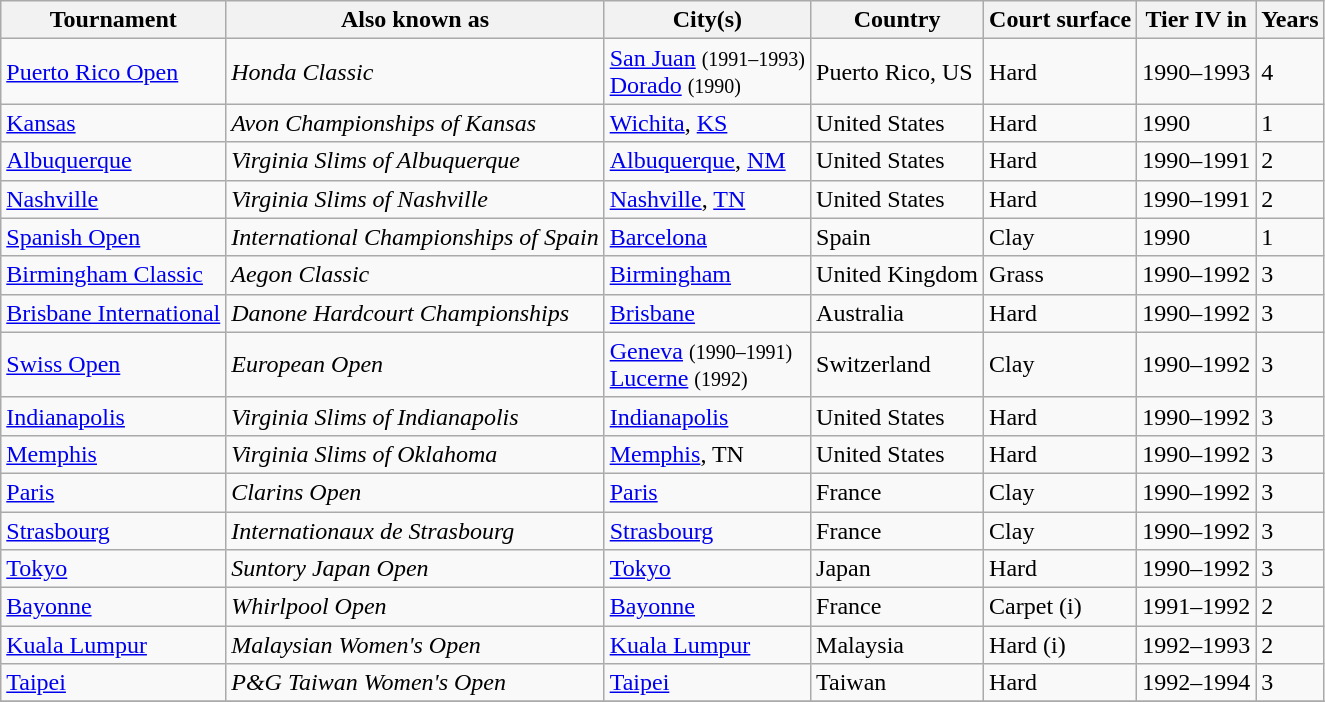<table class="sortable wikitable">
<tr>
<th>Tournament</th>
<th>Also known as</th>
<th>City(s)</th>
<th>Country</th>
<th>Court surface</th>
<th>Tier IV in</th>
<th>Years</th>
</tr>
<tr>
<td><a href='#'>Puerto Rico Open</a></td>
<td><em>Honda Classic</em></td>
<td><a href='#'>San Juan</a> <small>(1991–1993)</small><br><a href='#'>Dorado</a> <small>(1990)</small></td>
<td>Puerto Rico, US</td>
<td>Hard</td>
<td>1990–1993</td>
<td>4</td>
</tr>
<tr>
<td><a href='#'>Kansas</a></td>
<td><em>Avon Championships of Kansas</em></td>
<td><a href='#'>Wichita</a>, <a href='#'>KS</a></td>
<td>United States</td>
<td>Hard</td>
<td>1990</td>
<td>1</td>
</tr>
<tr>
<td><a href='#'>Albuquerque</a></td>
<td><em>Virginia Slims of Albuquerque</em></td>
<td><a href='#'>Albuquerque</a>, <a href='#'>NM</a></td>
<td>United States</td>
<td>Hard</td>
<td>1990–1991</td>
<td>2</td>
</tr>
<tr>
<td><a href='#'>Nashville</a></td>
<td><em>Virginia Slims of Nashville</em></td>
<td><a href='#'>Nashville</a>, <a href='#'>TN</a></td>
<td>United States</td>
<td>Hard</td>
<td>1990–1991</td>
<td>2</td>
</tr>
<tr>
<td><a href='#'>Spanish Open</a></td>
<td><em>International Championships of Spain</em></td>
<td><a href='#'>Barcelona</a></td>
<td>Spain</td>
<td>Clay</td>
<td>1990</td>
<td>1</td>
</tr>
<tr>
<td><a href='#'>Birmingham Classic</a></td>
<td><em>Aegon Classic</em></td>
<td><a href='#'>Birmingham</a></td>
<td>United Kingdom</td>
<td>Grass</td>
<td>1990–1992</td>
<td>3</td>
</tr>
<tr>
<td><a href='#'>Brisbane International</a></td>
<td><em>Danone Hardcourt Championships</em></td>
<td><a href='#'>Brisbane</a></td>
<td>Australia</td>
<td>Hard</td>
<td>1990–1992</td>
<td>3</td>
</tr>
<tr>
<td><a href='#'>Swiss Open</a></td>
<td><em>European Open</em></td>
<td><a href='#'>Geneva</a> <small>(1990–1991)</small><br><a href='#'>Lucerne</a> <small>(1992)</small></td>
<td>Switzerland</td>
<td>Clay</td>
<td>1990–1992</td>
<td>3</td>
</tr>
<tr>
<td><a href='#'>Indianapolis</a></td>
<td><em>Virginia Slims of Indianapolis</em></td>
<td><a href='#'>Indianapolis</a></td>
<td>United States</td>
<td>Hard</td>
<td>1990–1992</td>
<td>3</td>
</tr>
<tr>
<td><a href='#'>Memphis</a></td>
<td><em>Virginia Slims of Oklahoma</em></td>
<td><a href='#'>Memphis</a>, TN</td>
<td>United States</td>
<td>Hard</td>
<td>1990–1992</td>
<td>3</td>
</tr>
<tr>
<td><a href='#'>Paris</a></td>
<td><em>Clarins Open</em></td>
<td><a href='#'>Paris</a></td>
<td>France</td>
<td>Clay</td>
<td>1990–1992</td>
<td>3</td>
</tr>
<tr>
<td><a href='#'>Strasbourg</a></td>
<td><em>Internationaux de Strasbourg</em></td>
<td><a href='#'>Strasbourg</a></td>
<td>France</td>
<td>Clay</td>
<td>1990–1992</td>
<td>3</td>
</tr>
<tr>
<td><a href='#'>Tokyo</a></td>
<td><em>Suntory Japan Open</em></td>
<td><a href='#'>Tokyo</a></td>
<td>Japan</td>
<td>Hard</td>
<td>1990–1992</td>
<td>3</td>
</tr>
<tr>
<td><a href='#'>Bayonne</a></td>
<td><em> Whirlpool Open</em></td>
<td><a href='#'>Bayonne</a></td>
<td>France</td>
<td>Carpet (i)</td>
<td>1991–1992</td>
<td>2</td>
</tr>
<tr>
<td><a href='#'>Kuala Lumpur</a></td>
<td><em>Malaysian Women's Open</em></td>
<td><a href='#'>Kuala Lumpur</a></td>
<td>Malaysia</td>
<td>Hard (i)</td>
<td>1992–1993</td>
<td>2</td>
</tr>
<tr>
<td><a href='#'>Taipei</a></td>
<td><em>P&G Taiwan Women's Open</em></td>
<td><a href='#'>Taipei</a></td>
<td>Taiwan</td>
<td>Hard</td>
<td>1992–1994</td>
<td>3</td>
</tr>
<tr>
</tr>
</table>
